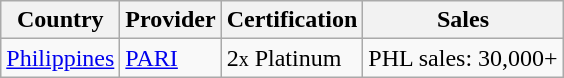<table class="wikitable">
<tr>
<th>Country</th>
<th>Provider</th>
<th>Certification</th>
<th>Sales</th>
</tr>
<tr>
<td><a href='#'>Philippines</a></td>
<td><a href='#'>PARI</a></td>
<td>2<small>x</small> Platinum</td>
<td>PHL sales: 30,000+</td>
</tr>
</table>
